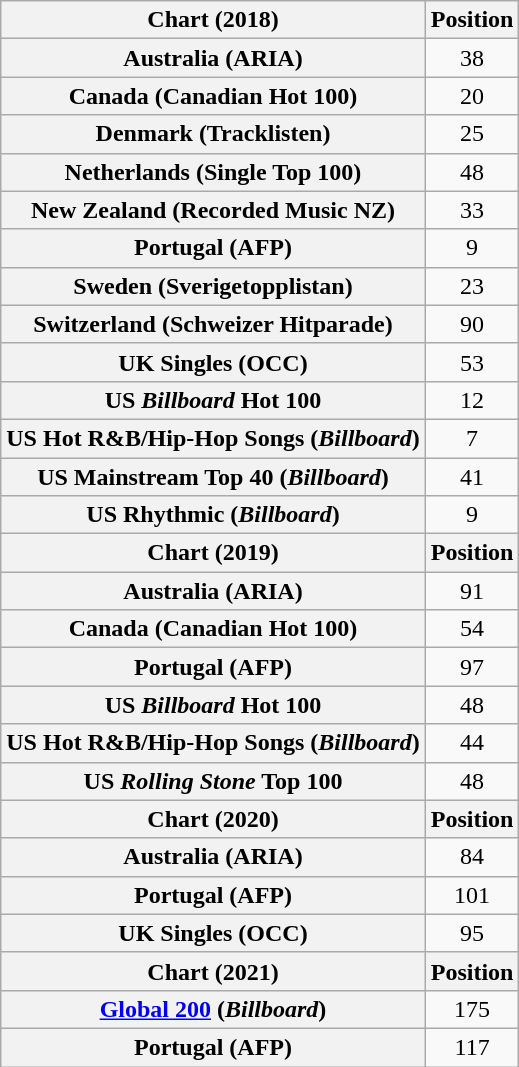<table class="wikitable sortable plainrowheaders" style="text-align:center">
<tr>
<th scope="col">Chart (2018)</th>
<th scope="col">Position</th>
</tr>
<tr>
<th scope="row">Australia (ARIA)</th>
<td>38</td>
</tr>
<tr>
<th scope="row">Canada (Canadian Hot 100)</th>
<td>20</td>
</tr>
<tr>
<th scope="row">Denmark (Tracklisten)</th>
<td>25</td>
</tr>
<tr>
<th scope="row">Netherlands (Single Top 100)</th>
<td>48</td>
</tr>
<tr>
<th scope="row">New Zealand (Recorded Music NZ)</th>
<td>33</td>
</tr>
<tr>
<th scope="row">Portugal (AFP)</th>
<td>9</td>
</tr>
<tr>
<th scope="row">Sweden (Sverigetopplistan)</th>
<td>23</td>
</tr>
<tr>
<th scope="row">Switzerland (Schweizer Hitparade)</th>
<td>90</td>
</tr>
<tr>
<th scope="row">UK Singles (OCC)</th>
<td>53</td>
</tr>
<tr>
<th scope="row">US <em>Billboard</em> Hot 100</th>
<td>12</td>
</tr>
<tr>
<th scope="row">US Hot R&B/Hip-Hop Songs (<em>Billboard</em>)</th>
<td>7</td>
</tr>
<tr>
<th scope="row">US Mainstream Top 40 (<em>Billboard</em>)</th>
<td>41</td>
</tr>
<tr>
<th scope="row">US Rhythmic (<em>Billboard</em>)</th>
<td>9</td>
</tr>
<tr>
<th scope="col">Chart (2019)</th>
<th scope="col">Position</th>
</tr>
<tr>
<th scope="row">Australia (ARIA)</th>
<td>91</td>
</tr>
<tr>
<th scope="row">Canada (Canadian Hot 100)</th>
<td>54</td>
</tr>
<tr>
<th scope="row">Portugal (AFP)</th>
<td>97</td>
</tr>
<tr>
<th scope="row">US <em>Billboard</em> Hot 100</th>
<td>48</td>
</tr>
<tr>
<th scope="row">US Hot R&B/Hip-Hop Songs (<em>Billboard</em>)</th>
<td>44</td>
</tr>
<tr>
<th scope="row">US <em>Rolling Stone</em> Top 100</th>
<td>48</td>
</tr>
<tr>
<th scope="col">Chart (2020)</th>
<th scope="col">Position</th>
</tr>
<tr>
<th scope="row">Australia (ARIA)</th>
<td>84</td>
</tr>
<tr>
<th scope="row">Portugal (AFP)</th>
<td>101</td>
</tr>
<tr>
<th scope="row">UK Singles (OCC)</th>
<td>95</td>
</tr>
<tr>
<th scope="col">Chart (2021)</th>
<th scope="col">Position</th>
</tr>
<tr>
<th scope="row"><a href='#'>Global 200</a> (<em>Billboard</em>)</th>
<td>175</td>
</tr>
<tr>
<th scope="row">Portugal (AFP)</th>
<td>117</td>
</tr>
</table>
